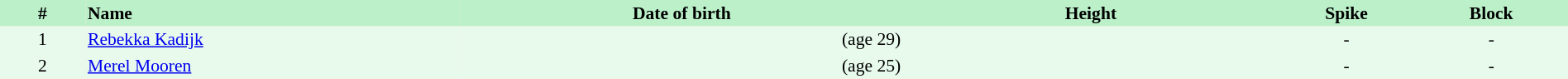<table border=0 cellpadding=2 cellspacing=0  |- bgcolor=#FFECCE style="text-align:center; font-size:90%;" width=100%>
<tr bgcolor=#BBF0C9>
<th width=5%>#</th>
<th width=22% align=left>Name</th>
<th width=26%>Date of birth</th>
<th width=22%>Height</th>
<th width=8%>Spike</th>
<th width=9%>Block</th>
</tr>
<tr bgcolor=#E7FAEC>
<td>1</td>
<td align=left><a href='#'>Rebekka Kadijk</a></td>
<td align=right> (age 29)</td>
<td></td>
<td>-</td>
<td>-</td>
</tr>
<tr bgcolor=#E7FAEC>
<td>2</td>
<td align=left><a href='#'>Merel Mooren</a></td>
<td align=right> (age 25)</td>
<td></td>
<td>-</td>
<td>-</td>
</tr>
</table>
